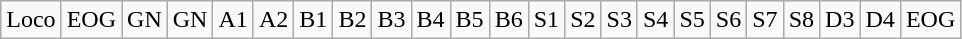<table class="wikitable">
<tr>
<td>Loco</td>
<td>EOG</td>
<td>GN</td>
<td>GN</td>
<td>A1</td>
<td>A2</td>
<td>B1</td>
<td>B2</td>
<td>B3</td>
<td>B4</td>
<td>B5</td>
<td>B6</td>
<td>S1</td>
<td>S2</td>
<td>S3</td>
<td>S4</td>
<td>S5</td>
<td>S6</td>
<td>S7</td>
<td>S8</td>
<td>D3</td>
<td>D4</td>
<td>EOG</td>
</tr>
</table>
